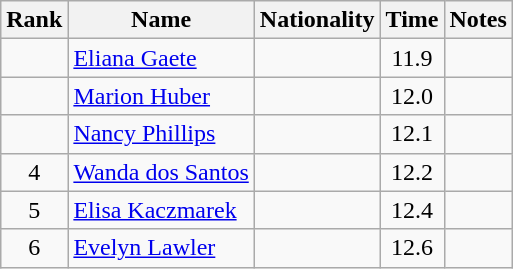<table class="wikitable sortable" style="text-align:center">
<tr>
<th>Rank</th>
<th>Name</th>
<th>Nationality</th>
<th>Time</th>
<th>Notes</th>
</tr>
<tr>
<td></td>
<td align=left><a href='#'>Eliana Gaete</a></td>
<td align=left></td>
<td>11.9</td>
<td></td>
</tr>
<tr>
<td></td>
<td align=left><a href='#'>Marion Huber</a></td>
<td align=left></td>
<td>12.0</td>
<td></td>
</tr>
<tr>
<td></td>
<td align=left><a href='#'>Nancy Phillips</a></td>
<td align=left></td>
<td>12.1</td>
<td></td>
</tr>
<tr>
<td>4</td>
<td align=left><a href='#'>Wanda dos Santos</a></td>
<td align=left></td>
<td>12.2</td>
<td></td>
</tr>
<tr>
<td>5</td>
<td align=left><a href='#'>Elisa Kaczmarek</a></td>
<td align=left></td>
<td>12.4</td>
<td></td>
</tr>
<tr>
<td>6</td>
<td align=left><a href='#'>Evelyn Lawler</a></td>
<td align=left></td>
<td>12.6</td>
<td></td>
</tr>
</table>
